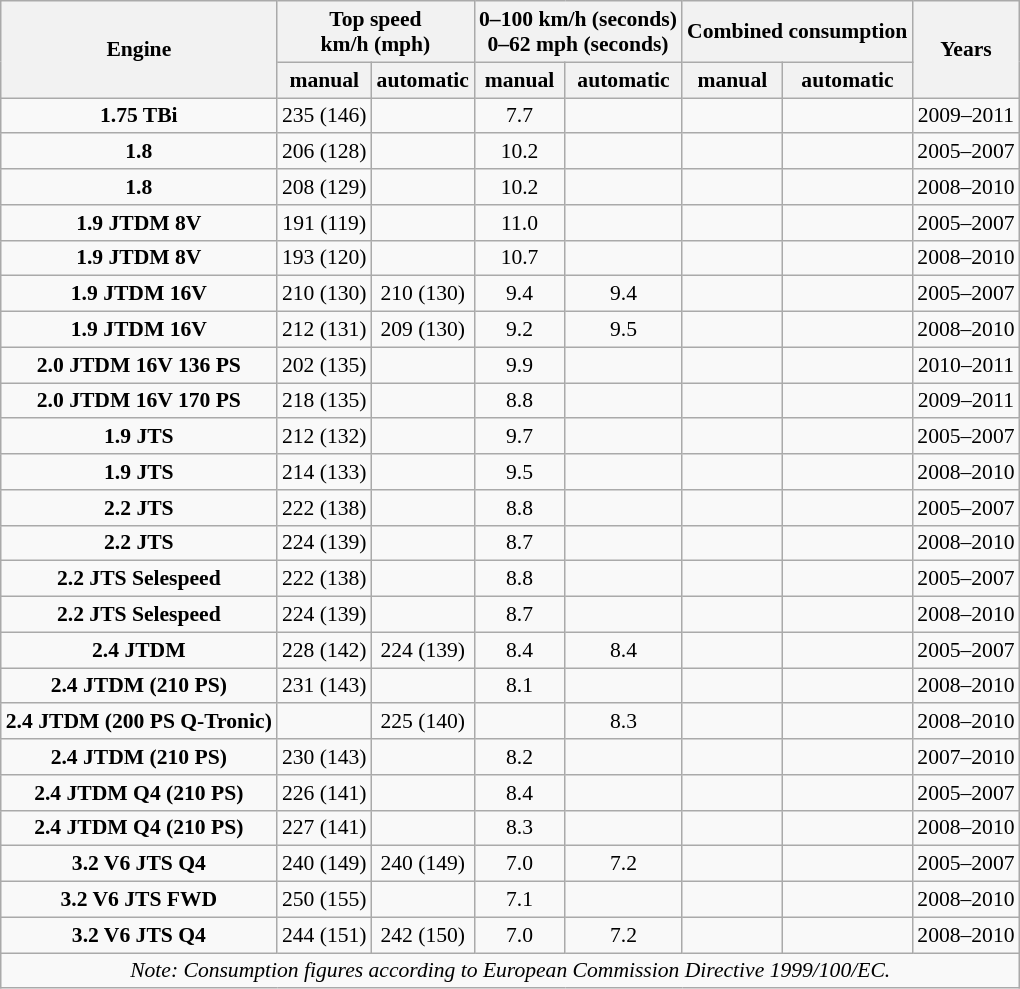<table class="wikitable" style="text-align:center; font-size:90%;">
<tr>
<th rowspan="2">Engine</th>
<th colspan="2">Top speed<br>km/h (mph)</th>
<th colspan="2">0–100 km/h (seconds)<br>0–62 mph (seconds)</th>
<th colspan="2">Combined consumption</th>
<th rowspan="2">Years</th>
</tr>
<tr>
<th>manual</th>
<th>automatic</th>
<th>manual</th>
<th>automatic</th>
<th>manual</th>
<th>automatic</th>
</tr>
<tr>
<td><strong>1.75 TBi</strong></td>
<td>235 (146)</td>
<td></td>
<td>7.7</td>
<td></td>
<td></td>
<td></td>
<td>2009–2011</td>
</tr>
<tr>
<td><strong>1.8</strong></td>
<td>206 (128)</td>
<td></td>
<td>10.2</td>
<td></td>
<td></td>
<td></td>
<td>2005–2007</td>
</tr>
<tr>
<td><strong>1.8</strong></td>
<td>208 (129)</td>
<td></td>
<td>10.2</td>
<td></td>
<td></td>
<td></td>
<td>2008–2010</td>
</tr>
<tr>
<td><strong>1.9 JTDM 8V</strong></td>
<td>191 (119)</td>
<td></td>
<td>11.0</td>
<td></td>
<td></td>
<td></td>
<td>2005–2007</td>
</tr>
<tr>
<td><strong>1.9 JTDM 8V</strong></td>
<td>193 (120)</td>
<td></td>
<td>10.7</td>
<td></td>
<td></td>
<td></td>
<td>2008–2010</td>
</tr>
<tr>
<td><strong>1.9 JTDM 16V</strong></td>
<td>210 (130)</td>
<td>210 (130)</td>
<td>9.4</td>
<td>9.4</td>
<td></td>
<td></td>
<td>2005–2007</td>
</tr>
<tr>
<td><strong>1.9 JTDM 16V</strong></td>
<td>212 (131)</td>
<td>209 (130)</td>
<td>9.2</td>
<td>9.5</td>
<td></td>
<td></td>
<td>2008–2010</td>
</tr>
<tr>
<td><strong>2.0 JTDM 16V 136 PS</strong></td>
<td>202 (135)</td>
<td></td>
<td>9.9</td>
<td></td>
<td></td>
<td></td>
<td>2010–2011</td>
</tr>
<tr>
<td><strong>2.0 JTDM 16V 170 PS</strong></td>
<td>218 (135)</td>
<td></td>
<td>8.8</td>
<td></td>
<td></td>
<td></td>
<td>2009–2011</td>
</tr>
<tr>
<td><strong>1.9 JTS</strong></td>
<td>212 (132)</td>
<td></td>
<td>9.7</td>
<td></td>
<td></td>
<td></td>
<td>2005–2007</td>
</tr>
<tr>
<td><strong>1.9 JTS</strong></td>
<td>214 (133)</td>
<td></td>
<td>9.5</td>
<td></td>
<td></td>
<td></td>
<td>2008–2010</td>
</tr>
<tr>
<td><strong>2.2 JTS</strong></td>
<td>222 (138)</td>
<td></td>
<td>8.8</td>
<td></td>
<td></td>
<td></td>
<td>2005–2007</td>
</tr>
<tr>
<td><strong>2.2 JTS</strong></td>
<td>224 (139)</td>
<td></td>
<td>8.7</td>
<td></td>
<td></td>
<td></td>
<td>2008–2010</td>
</tr>
<tr>
<td><strong>2.2 JTS Selespeed</strong></td>
<td>222 (138)</td>
<td></td>
<td>8.8</td>
<td></td>
<td></td>
<td></td>
<td>2005–2007</td>
</tr>
<tr>
<td><strong>2.2 JTS Selespeed</strong></td>
<td>224 (139)</td>
<td></td>
<td>8.7</td>
<td></td>
<td></td>
<td></td>
<td>2008–2010</td>
</tr>
<tr>
<td><strong>2.4 JTDM</strong></td>
<td>228 (142)</td>
<td>224 (139)</td>
<td>8.4</td>
<td>8.4</td>
<td></td>
<td></td>
<td>2005–2007</td>
</tr>
<tr>
<td><strong>2.4 JTDM (210 PS)</strong></td>
<td>231 (143)</td>
<td></td>
<td>8.1</td>
<td></td>
<td></td>
<td></td>
<td>2008–2010</td>
</tr>
<tr>
<td><strong>2.4 JTDM (200 PS Q-Tronic)</strong></td>
<td></td>
<td>225 (140)</td>
<td></td>
<td>8.3</td>
<td></td>
<td></td>
<td>2008–2010</td>
</tr>
<tr>
<td><strong>2.4 JTDM (210 PS)</strong></td>
<td>230 (143)</td>
<td></td>
<td>8.2</td>
<td></td>
<td></td>
<td></td>
<td>2007–2010</td>
</tr>
<tr>
<td><strong>2.4 JTDM Q4 (210 PS)</strong></td>
<td>226 (141)</td>
<td></td>
<td>8.4</td>
<td></td>
<td></td>
<td></td>
<td>2005–2007</td>
</tr>
<tr>
<td><strong>2.4 JTDM Q4 (210 PS)</strong></td>
<td>227 (141)</td>
<td></td>
<td>8.3</td>
<td></td>
<td></td>
<td></td>
<td>2008–2010</td>
</tr>
<tr>
<td><strong>3.2 V6 JTS Q4</strong></td>
<td>240 (149)</td>
<td>240 (149)</td>
<td>7.0</td>
<td>7.2</td>
<td></td>
<td></td>
<td>2005–2007</td>
</tr>
<tr>
<td><strong>3.2 V6 JTS FWD</strong></td>
<td>250 (155)</td>
<td></td>
<td>7.1</td>
<td></td>
<td></td>
<td></td>
<td>2008–2010</td>
</tr>
<tr>
<td><strong>3.2 V6 JTS Q4</strong></td>
<td>244 (151)</td>
<td>242 (150)</td>
<td>7.0</td>
<td>7.2</td>
<td></td>
<td></td>
<td>2008–2010</td>
</tr>
<tr>
<td colspan="8"><em>Note: Consumption figures according to European Commission Directive 1999/100/EC.</em></td>
</tr>
</table>
